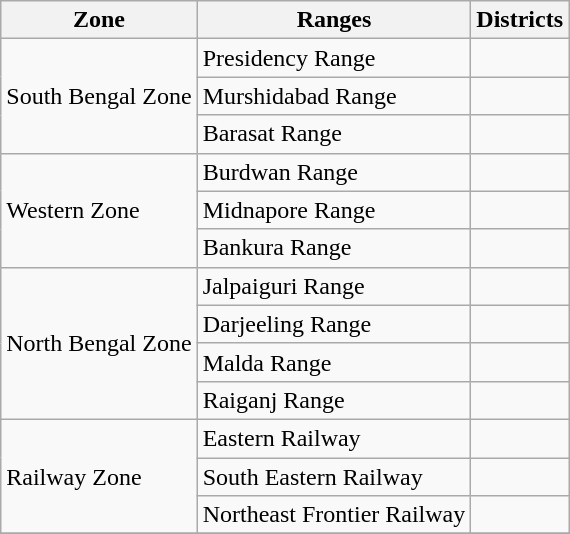<table class="wikitable">
<tr>
<th>Zone</th>
<th>Ranges</th>
<th>Districts</th>
</tr>
<tr>
<td rowspan=3>South Bengal Zone</td>
<td>Presidency Range</td>
<td></td>
</tr>
<tr>
<td>Murshidabad Range</td>
<td></td>
</tr>
<tr>
<td>Barasat Range</td>
<td></td>
</tr>
<tr>
<td rowspan=3>Western Zone</td>
<td>Burdwan Range</td>
<td></td>
</tr>
<tr>
<td>Midnapore Range</td>
<td></td>
</tr>
<tr>
<td>Bankura Range</td>
<td></td>
</tr>
<tr>
<td rowspan=4>North Bengal Zone</td>
<td>Jalpaiguri Range</td>
<td></td>
</tr>
<tr>
<td>Darjeeling Range</td>
<td></td>
</tr>
<tr>
<td>Malda Range</td>
<td></td>
</tr>
<tr>
<td>Raiganj Range</td>
<td></td>
</tr>
<tr>
<td rowspan=3>Railway Zone</td>
<td>Eastern Railway</td>
<td></td>
</tr>
<tr>
<td>South Eastern Railway</td>
<td></td>
</tr>
<tr>
<td>Northeast Frontier Railway</td>
<td></td>
</tr>
<tr>
</tr>
</table>
